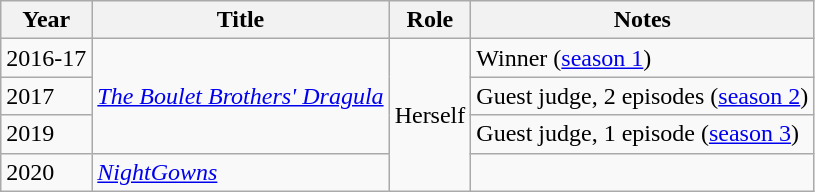<table class="wikitable">
<tr>
<th>Year</th>
<th>Title</th>
<th>Role</th>
<th>Notes</th>
</tr>
<tr>
<td>2016-17</td>
<td rowspan="3"><em><a href='#'>The Boulet Brothers' Dragula</a></em></td>
<td rowspan="4">Herself</td>
<td>Winner (<a href='#'>season 1</a>)</td>
</tr>
<tr>
<td>2017</td>
<td>Guest judge, 2 episodes (<a href='#'>season 2</a>)</td>
</tr>
<tr>
<td>2019</td>
<td>Guest judge, 1 episode (<a href='#'>season 3</a>)</td>
</tr>
<tr>
<td>2020</td>
<td><em><a href='#'>NightGowns</a></em></td>
<td></td>
</tr>
</table>
